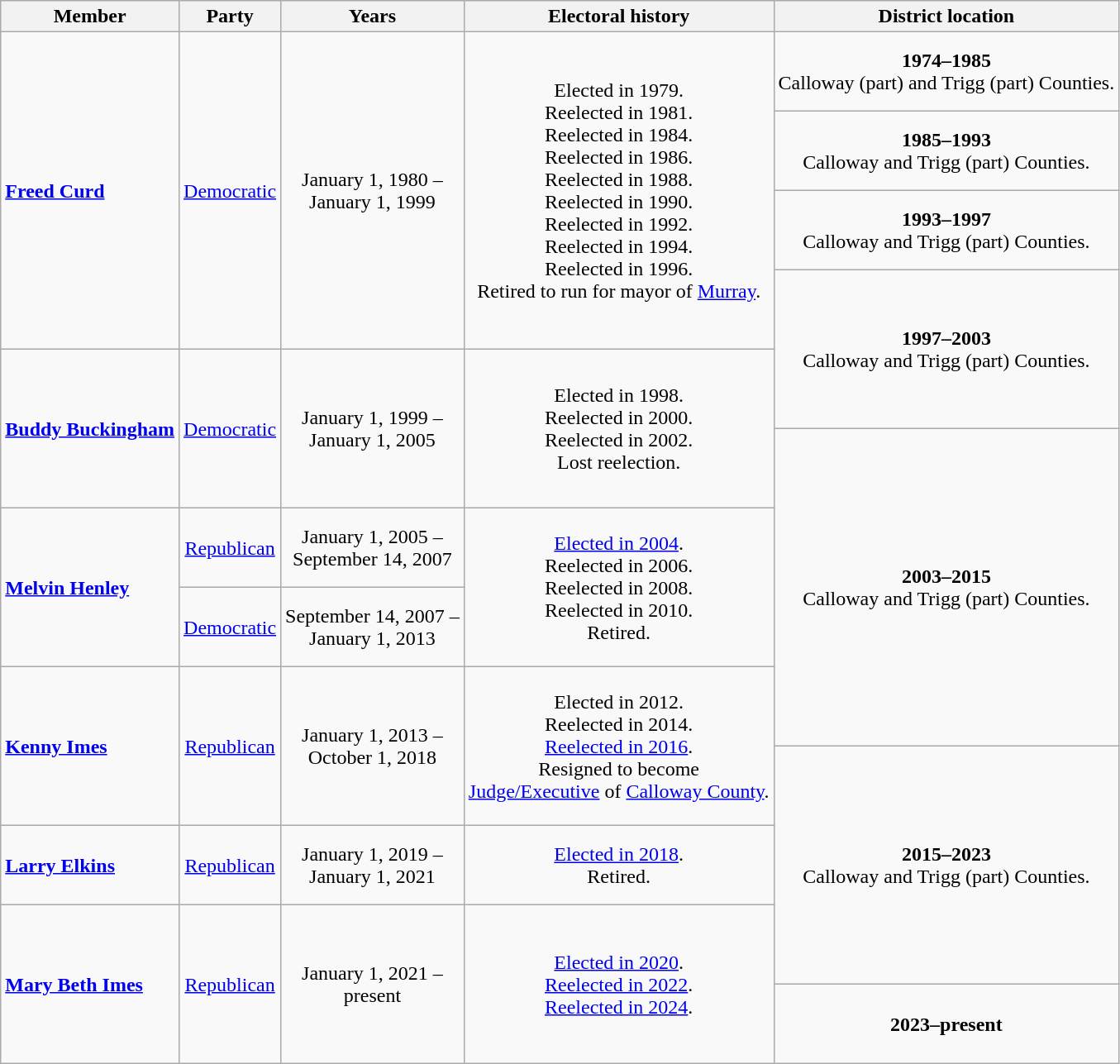<table class=wikitable style="text-align:center">
<tr>
<th>Member</th>
<th>Party</th>
<th>Years</th>
<th>Electoral history</th>
<th>District location</th>
</tr>
<tr style="height:4em">
<td rowspan=4 align=left><strong><a href='#'>Freed Curd</a></strong><br></td>
<td rowspan=4 ><a href='#'>Democratic</a></td>
<td rowspan=4 nowrap>January 1, 1980 –<br>January 1, 1999</td>
<td rowspan=4>Elected in 1979.<br>Reelected in 1981.<br>Reelected in 1984.<br>Reelected in 1986.<br>Reelected in 1988.<br>Reelected in 1990.<br>Reelected in 1992.<br>Reelected in 1994.<br>Reelected in 1996.<br>Retired to run for mayor of <a href='#'>Murray</a>.</td>
<td><strong>1974–1985</strong><br>Calloway (part) and Trigg (part) Counties.</td>
</tr>
<tr style="height:4em">
<td><strong>1985–1993</strong><br>Calloway and Trigg (part) Counties.</td>
</tr>
<tr style="height:4em">
<td><strong>1993–1997</strong><br>Calloway and Trigg (part) Counties.</td>
</tr>
<tr style="height:4em">
<td rowspan=2><strong>1997–2003</strong><br>Calloway and Trigg (part) Counties.</td>
</tr>
<tr style="height:4em">
<td rowspan=2 align=left><strong><a href='#'>Buddy Buckingham</a></strong><br></td>
<td rowspan=2 ><a href='#'>Democratic</a></td>
<td rowspan=2 nowrap>January 1, 1999 –<br>January 1, 2005</td>
<td rowspan=2>Elected in 1998.<br>Reelected in 2000.<br>Reelected in 2002.<br>Lost reelection.</td>
</tr>
<tr style="height:4em">
<td rowspan=4><strong>2003–2015</strong><br>Calloway and Trigg (part) Counties.</td>
</tr>
<tr style="height:4em">
<td rowspan=2 align=left><strong><a href='#'>Melvin Henley</a></strong><br></td>
<td><a href='#'>Republican</a></td>
<td nowrap>January 1, 2005 –<br>September 14, 2007</td>
<td rowspan=2><a href='#'>Elected in 2004</a>.<br>Reelected in 2006.<br>Reelected in 2008.<br>Reelected in 2010.<br>Retired.</td>
</tr>
<tr style="height:4em">
<td><a href='#'>Democratic</a></td>
<td nowrap>September 14, 2007 –<br>January 1, 2013</td>
</tr>
<tr style="height:4em">
<td rowspan=2 align=left><strong><a href='#'>Kenny Imes</a></strong><br></td>
<td rowspan=2 ><a href='#'>Republican</a></td>
<td rowspan=2 nowrap>January 1, 2013 –<br>October 1, 2018</td>
<td rowspan=2>Elected in 2012.<br>Reelected in 2014.<br><a href='#'>Reelected in 2016</a>.<br>Resigned to become<br><a href='#'>Judge/Executive</a> of <a href='#'>Calloway County</a>.</td>
</tr>
<tr style="height:4em">
<td rowspan=3><strong>2015–2023</strong><br>Calloway and Trigg (part) Counties.</td>
</tr>
<tr style="height:4em">
<td align=left><strong><a href='#'>Larry Elkins</a></strong><br></td>
<td><a href='#'>Republican</a></td>
<td nowrap>January 1, 2019 –<br>January 1, 2021</td>
<td><a href='#'>Elected in 2018</a>.<br>Retired.</td>
</tr>
<tr style="height:4em">
<td rowspan=2 align=left><strong><a href='#'>Mary Beth Imes</a></strong><br></td>
<td rowspan=2 ><a href='#'>Republican</a></td>
<td rowspan=2 nowrap>January 1, 2021 –<br>present</td>
<td rowspan=2><a href='#'>Elected in 2020</a>.<br><a href='#'>Reelected in 2022</a>.<br><a href='#'>Reelected in 2024</a>.</td>
</tr>
<tr style="height:4em">
<td><strong>2023–present</strong><br></td>
</tr>
</table>
